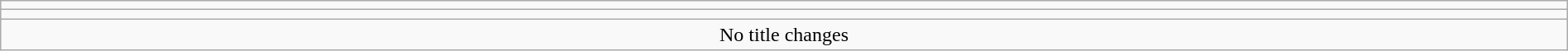<table class="wikitable" style="text-align:center; width:100%;">
<tr>
<td colspan=5></td>
</tr>
<tr>
<td colspan=5><strong></strong></td>
</tr>
<tr>
<td colspan="5">No title changes</td>
</tr>
</table>
